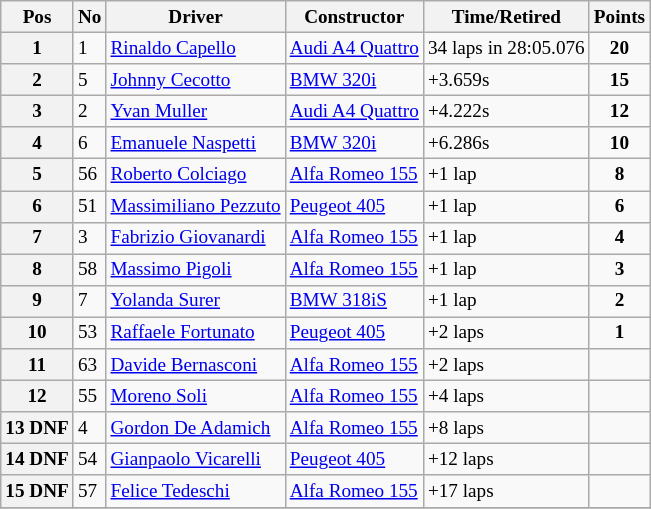<table class="wikitable" style="font-size: 80%;">
<tr>
<th>Pos</th>
<th>No</th>
<th>Driver</th>
<th>Constructor</th>
<th>Time/Retired</th>
<th>Points</th>
</tr>
<tr>
<th>1</th>
<td>1</td>
<td> <a href='#'>Rinaldo Capello</a></td>
<td><a href='#'>Audi A4 Quattro</a></td>
<td>34 laps in 28:05.076</td>
<td align=center><strong>20</strong></td>
</tr>
<tr>
<th>2</th>
<td>5</td>
<td> <a href='#'>Johnny Cecotto</a></td>
<td><a href='#'>BMW 320i</a></td>
<td>+3.659s</td>
<td align=center><strong>15</strong></td>
</tr>
<tr>
<th>3</th>
<td>2</td>
<td> <a href='#'>Yvan Muller</a></td>
<td><a href='#'>Audi A4 Quattro</a></td>
<td>+4.222s</td>
<td align=center><strong>12</strong></td>
</tr>
<tr>
<th>4</th>
<td>6</td>
<td> <a href='#'>Emanuele Naspetti</a></td>
<td><a href='#'>BMW 320i</a></td>
<td>+6.286s</td>
<td align=center><strong>10</strong></td>
</tr>
<tr>
<th>5</th>
<td>56</td>
<td> <a href='#'>Roberto Colciago</a></td>
<td><a href='#'>Alfa Romeo 155</a></td>
<td>+1 lap</td>
<td align=center><strong>8</strong></td>
</tr>
<tr>
<th>6</th>
<td>51</td>
<td> <a href='#'>Massimiliano Pezzuto</a></td>
<td><a href='#'>Peugeot 405</a></td>
<td>+1 lap</td>
<td align=center><strong>6</strong></td>
</tr>
<tr>
<th>7</th>
<td>3</td>
<td> <a href='#'>Fabrizio Giovanardi</a></td>
<td><a href='#'>Alfa Romeo 155</a></td>
<td>+1 lap</td>
<td align=center><strong>4</strong></td>
</tr>
<tr>
<th>8</th>
<td>58</td>
<td> <a href='#'>Massimo Pigoli</a></td>
<td><a href='#'>Alfa Romeo 155</a></td>
<td>+1 lap</td>
<td align=center><strong>3</strong></td>
</tr>
<tr>
<th>9</th>
<td>7</td>
<td> <a href='#'>Yolanda Surer</a></td>
<td><a href='#'>BMW 318iS</a></td>
<td>+1 lap</td>
<td align=center><strong>2</strong></td>
</tr>
<tr>
<th>10</th>
<td>53</td>
<td> <a href='#'>Raffaele Fortunato</a></td>
<td><a href='#'>Peugeot 405</a></td>
<td>+2 laps</td>
<td align=center><strong>1</strong></td>
</tr>
<tr>
<th>11</th>
<td>63</td>
<td> <a href='#'>Davide Bernasconi</a></td>
<td><a href='#'>Alfa Romeo 155</a></td>
<td>+2 laps</td>
<td></td>
</tr>
<tr>
<th>12</th>
<td>55</td>
<td> <a href='#'>Moreno Soli</a></td>
<td><a href='#'>Alfa Romeo 155</a></td>
<td>+4 laps</td>
<td></td>
</tr>
<tr>
<th>13 DNF</th>
<td>4</td>
<td> <a href='#'>Gordon De Adamich</a></td>
<td><a href='#'>Alfa Romeo 155</a></td>
<td>+8 laps</td>
<td></td>
</tr>
<tr>
<th>14 DNF</th>
<td>54</td>
<td> <a href='#'>Gianpaolo Vicarelli</a></td>
<td><a href='#'>Peugeot 405</a></td>
<td>+12 laps</td>
<td></td>
</tr>
<tr>
<th>15 DNF</th>
<td>57</td>
<td> <a href='#'>Felice Tedeschi</a></td>
<td><a href='#'>Alfa Romeo 155</a></td>
<td>+17 laps</td>
<td></td>
</tr>
<tr>
</tr>
</table>
